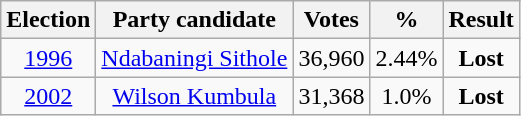<table class="wikitable" style="text-align:center">
<tr>
<th>Election</th>
<th>Party candidate</th>
<th>Votes</th>
<th><strong>%</strong></th>
<th>Result</th>
</tr>
<tr>
<td><a href='#'>1996</a></td>
<td><a href='#'>Ndabaningi Sithole</a></td>
<td>36,960</td>
<td>2.44%</td>
<td><strong>Lost</strong> </td>
</tr>
<tr>
<td><a href='#'>2002</a></td>
<td><a href='#'>Wilson Kumbula</a></td>
<td>31,368</td>
<td>1.0%</td>
<td><strong>Lost</strong> </td>
</tr>
</table>
